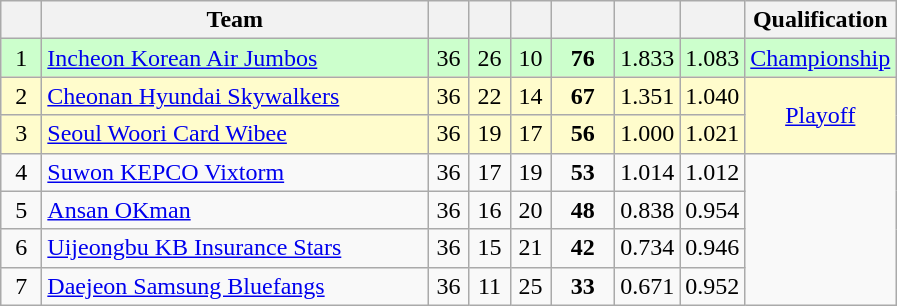<table class="wikitable" style="text-align:center;">
<tr>
<th width=20></th>
<th width=250>Team</th>
<th width=20></th>
<th width=20></th>
<th width=20></th>
<th width=35></th>
<th width=35></th>
<th width=35></th>
<th width=50>Qualification</th>
</tr>
<tr bgcolor=#ccffcc>
<td>1</td>
<td align=left><a href='#'>Incheon Korean Air Jumbos</a></td>
<td>36</td>
<td>26</td>
<td>10</td>
<td><strong>76</strong></td>
<td>1.833</td>
<td>1.083</td>
<td><a href='#'>Championship</a></td>
</tr>
<tr bgcolor=#fffccc>
<td>2</td>
<td align=left><a href='#'>Cheonan Hyundai Skywalkers</a></td>
<td>36</td>
<td>22</td>
<td>14</td>
<td><strong>67</strong></td>
<td>1.351</td>
<td>1.040</td>
<td rowspan="2"><a href='#'>Playoff</a></td>
</tr>
<tr bgcolor=#fffccc>
<td>3</td>
<td align=left><a href='#'>Seoul Woori Card Wibee</a></td>
<td>36</td>
<td>19</td>
<td>17</td>
<td><strong>56</strong></td>
<td>1.000</td>
<td>1.021</td>
</tr>
<tr>
<td>4</td>
<td align=left><a href='#'>Suwon KEPCO Vixtorm</a></td>
<td>36</td>
<td>17</td>
<td>19</td>
<td><strong>53</strong></td>
<td>1.014</td>
<td>1.012</td>
</tr>
<tr>
<td>5</td>
<td align=left><a href='#'>Ansan OKman</a></td>
<td>36</td>
<td>16</td>
<td>20</td>
<td><strong>48</strong></td>
<td>0.838</td>
<td>0.954</td>
</tr>
<tr>
<td>6</td>
<td align=left><a href='#'>Uijeongbu KB Insurance Stars</a></td>
<td>36</td>
<td>15</td>
<td>21</td>
<td><strong>42</strong></td>
<td>0.734</td>
<td>0.946</td>
</tr>
<tr>
<td>7</td>
<td align=left><a href='#'>Daejeon Samsung Bluefangs</a></td>
<td>36</td>
<td>11</td>
<td>25</td>
<td><strong>33</strong></td>
<td>0.671</td>
<td>0.952</td>
</tr>
</table>
